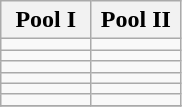<table class="wikitable">
<tr>
<th style="width: 45%;">Pool I</th>
<th style="width: 45%;">Pool II</th>
</tr>
<tr>
<td></td>
<td></td>
</tr>
<tr>
<td></td>
<td></td>
</tr>
<tr>
<td></td>
<td></td>
</tr>
<tr>
<td></td>
<td></td>
</tr>
<tr>
<td></td>
<td></td>
</tr>
<tr>
<td></td>
<td></td>
</tr>
<tr>
</tr>
</table>
